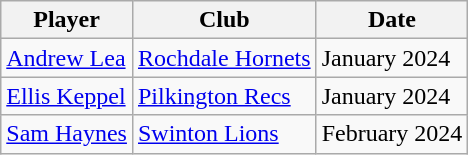<table class="wikitable">
<tr>
<th>Player</th>
<th>Club</th>
<th>Date</th>
</tr>
<tr>
<td> <a href='#'>Andrew Lea</a></td>
<td><a href='#'>Rochdale Hornets</a></td>
<td>January 2024</td>
</tr>
<tr>
<td> <a href='#'>Ellis Keppel</a></td>
<td><a href='#'>Pilkington Recs</a></td>
<td>January 2024</td>
</tr>
<tr>
<td> <a href='#'>Sam Haynes</a></td>
<td><a href='#'>Swinton Lions</a></td>
<td>February 2024</td>
</tr>
</table>
